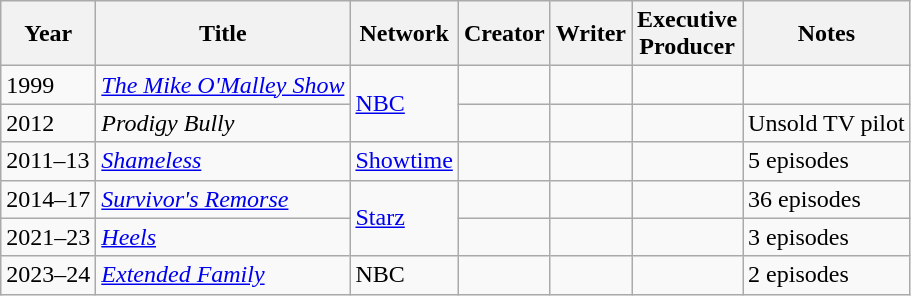<table class="wikitable sortable">
<tr>
<th>Year</th>
<th>Title</th>
<th>Network</th>
<th>Creator</th>
<th>Writer</th>
<th>Executive<br>Producer</th>
<th class="unsortable">Notes</th>
</tr>
<tr>
<td>1999</td>
<td><em><a href='#'>The Mike O'Malley Show</a></em></td>
<td rowspan="2"><a href='#'>NBC</a></td>
<td></td>
<td></td>
<td></td>
<td></td>
</tr>
<tr>
<td>2012</td>
<td><em>Prodigy Bully</em></td>
<td></td>
<td></td>
<td></td>
<td>Unsold TV pilot</td>
</tr>
<tr>
<td>2011–13</td>
<td><em><a href='#'>Shameless</a></em></td>
<td><a href='#'>Showtime</a></td>
<td></td>
<td></td>
<td></td>
<td>5 episodes</td>
</tr>
<tr>
<td>2014–17</td>
<td><em><a href='#'>Survivor's Remorse</a></em></td>
<td rowspan="2"><a href='#'>Starz</a></td>
<td></td>
<td></td>
<td></td>
<td>36 episodes</td>
</tr>
<tr>
<td>2021–23</td>
<td><em><a href='#'>Heels</a></em></td>
<td></td>
<td></td>
<td></td>
<td>3 episodes</td>
</tr>
<tr>
<td>2023–24</td>
<td><em><a href='#'>Extended Family</a></em></td>
<td>NBC</td>
<td></td>
<td></td>
<td></td>
<td>2 episodes</td>
</tr>
</table>
